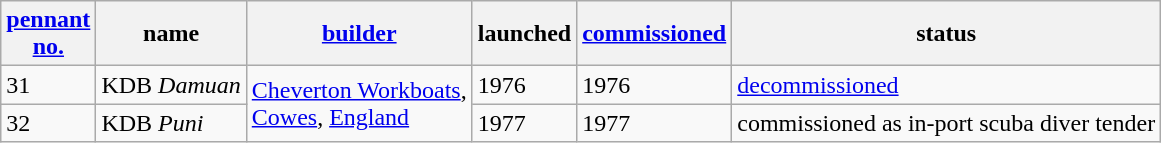<table class="wikitable sortable">
<tr>
<th><a href='#'>pennant<br>no.</a></th>
<th>name</th>
<th><a href='#'>builder</a></th>
<th>launched</th>
<th><a href='#'>commissioned</a></th>
<th>status</th>
</tr>
<tr>
<td>31</td>
<td>KDB <em>Damuan</em></td>
<td rowspan="2"><a href='#'>Cheverton Workboats</a>,<br><a href='#'>Cowes</a>, <a href='#'>England</a></td>
<td>1976</td>
<td>1976</td>
<td><a href='#'>decommissioned</a></td>
</tr>
<tr>
<td>32</td>
<td>KDB <em>Puni</em></td>
<td>1977</td>
<td>1977</td>
<td>commissioned as in-port scuba diver tender</td>
</tr>
</table>
